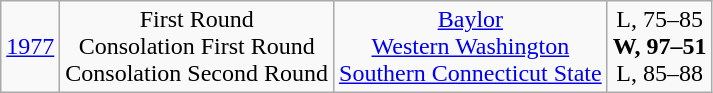<table class="wikitable">
<tr align="center">
<td><a href='#'>1977</a></td>
<td>First Round<br>Consolation First Round<br>Consolation Second Round</td>
<td><a href='#'>Baylor</a><br><a href='#'>Western Washington</a><br><a href='#'>Southern Connecticut State</a></td>
<td>L, 75–85<br><strong>W, 97–51</strong><br>L, 85–88</td>
</tr>
</table>
